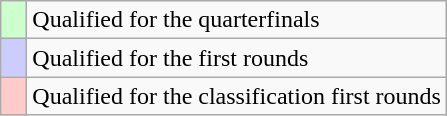<table class=wikitable>
<tr>
<td width=10px style="background-color:#ccffcc;"></td>
<td>Qualified for the quarterfinals</td>
</tr>
<tr>
<td width=10px style="background-color:#ccccff;"></td>
<td>Qualified for the first rounds</td>
</tr>
<tr>
<td width=10px style="background-color:#ffcccc;"></td>
<td>Qualified for the classification first rounds</td>
</tr>
</table>
